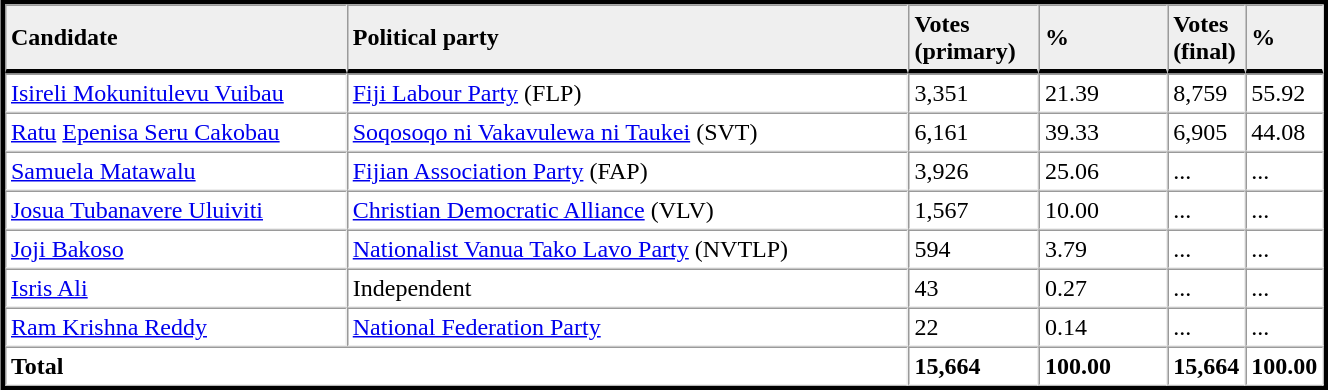<table table width="70%" border="1" align="center" cellpadding=3 cellspacing=0 style="margin:5px; border:3px solid;">
<tr>
<td td width="27%" style="border-bottom:3px solid; background:#efefef;"><strong>Candidate</strong></td>
<td td width="45%" style="border-bottom:3px solid; background:#efefef;"><strong>Political party</strong></td>
<td td width="10%" style="border-bottom:3px solid; background:#efefef;"><strong>Votes<br>(primary)</strong></td>
<td td width="10%" style="border-bottom:3px solid; background:#efefef;"><strong>%</strong></td>
<td td width="4%" style="border-bottom:3px solid; background:#efefef;"><strong>Votes<br>(final)</strong></td>
<td td width="4%" style="border-bottom:3px solid; background:#efefef;"><strong>%</strong></td>
</tr>
<tr>
<td><a href='#'>Isireli Mokunitulevu Vuibau</a></td>
<td><a href='#'>Fiji Labour Party</a> (FLP)</td>
<td>3,351</td>
<td>21.39</td>
<td>8,759</td>
<td>55.92</td>
</tr>
<tr>
<td><a href='#'>Ratu</a> <a href='#'>Epenisa Seru Cakobau</a></td>
<td><a href='#'>Soqosoqo ni Vakavulewa ni Taukei</a> (SVT)</td>
<td>6,161</td>
<td>39.33</td>
<td>6,905</td>
<td>44.08</td>
</tr>
<tr>
<td><a href='#'>Samuela Matawalu</a></td>
<td><a href='#'>Fijian Association Party</a> (FAP)</td>
<td>3,926</td>
<td>25.06</td>
<td>...</td>
<td>...</td>
</tr>
<tr>
<td><a href='#'>Josua Tubanavere Uluiviti</a></td>
<td><a href='#'>Christian Democratic Alliance</a> (VLV)</td>
<td>1,567</td>
<td>10.00</td>
<td>...</td>
<td>...</td>
</tr>
<tr>
<td><a href='#'>Joji Bakoso</a></td>
<td><a href='#'>Nationalist Vanua Tako Lavo Party</a> (NVTLP)</td>
<td>594</td>
<td>3.79</td>
<td>...</td>
<td>...</td>
</tr>
<tr>
<td><a href='#'>Isris Ali</a></td>
<td>Independent</td>
<td>43</td>
<td>0.27</td>
<td>...</td>
<td>...</td>
</tr>
<tr>
<td><a href='#'>Ram Krishna Reddy</a></td>
<td><a href='#'>National Federation Party</a></td>
<td>22</td>
<td>0.14</td>
<td>...</td>
<td>...</td>
</tr>
<tr>
<td colspan=2><strong>Total</strong></td>
<td><strong>15,664</strong></td>
<td><strong>100.00</strong></td>
<td><strong>15,664</strong></td>
<td><strong>100.00</strong></td>
</tr>
<tr>
</tr>
</table>
